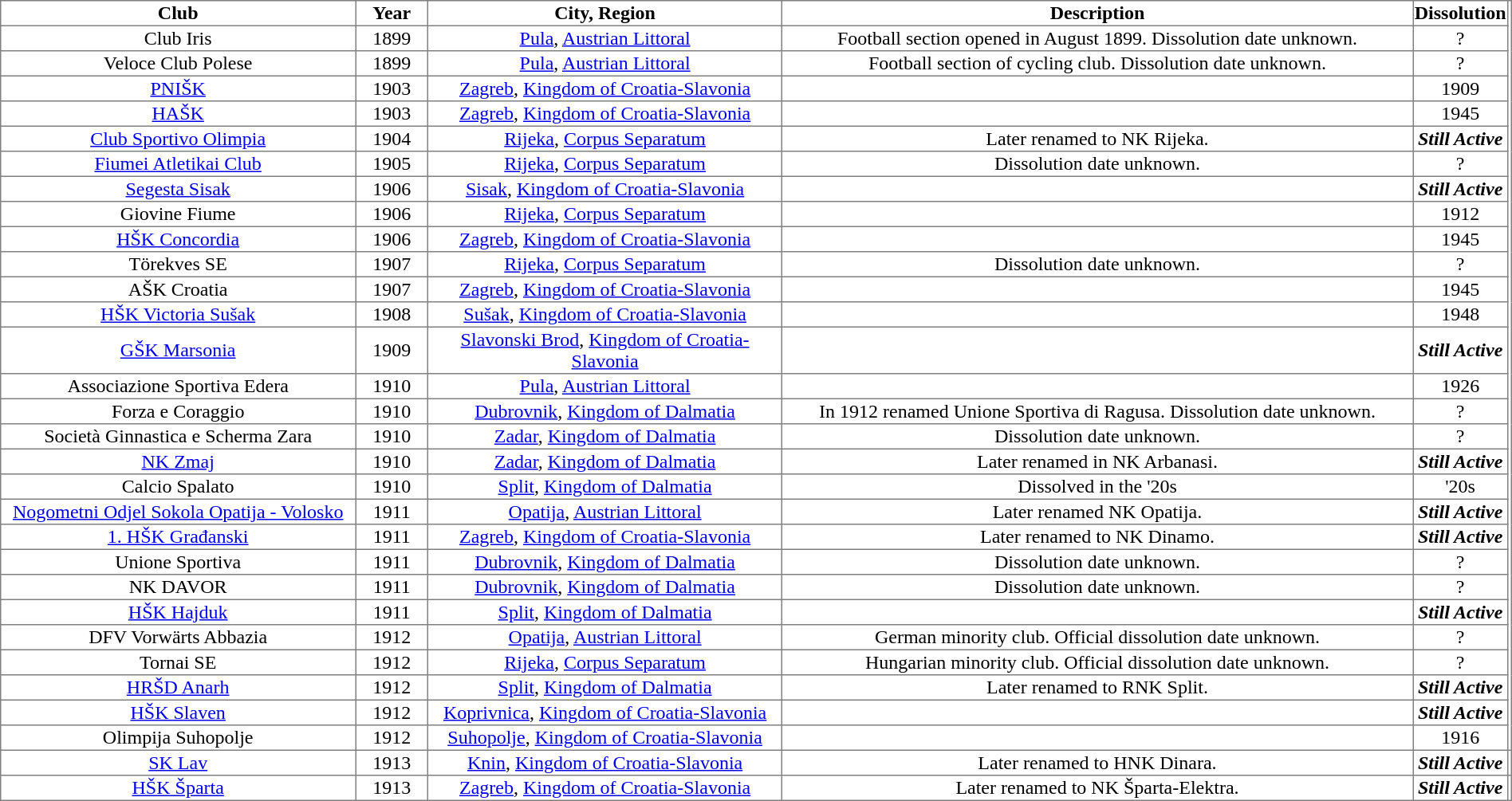<table border="1" cellpadding="1" cellspacing="0" width="100%" style="border-collapse:collapse">
<tr align="center">
<th width="25%"><strong>Club</strong></th>
<th width="5%"><strong>Year</strong></th>
<th width="25%"><strong>City, Region</strong></th>
<th width="45%"><strong>Description</strong></th>
<th width="5%"><strong>Dissolution</strong></th>
</tr>
<tr align="center">
<td>Club Iris</td>
<td>1899</td>
<td><a href='#'>Pula</a>, <a href='#'>Austrian Littoral</a></td>
<td>Football section opened in August 1899. Dissolution date unknown.</td>
<td>?</td>
</tr>
<tr align="center">
<td>Veloce Club Polese</td>
<td>1899</td>
<td><a href='#'>Pula</a>, <a href='#'>Austrian Littoral</a></td>
<td>Football section of cycling club. Dissolution date unknown.</td>
<td>?</td>
</tr>
<tr align="center">
<td><a href='#'>PNIŠK</a></td>
<td>1903</td>
<td><a href='#'>Zagreb</a>, <a href='#'>Kingdom of Croatia-Slavonia</a></td>
<td></td>
<td>1909</td>
</tr>
<tr align="center">
<td><a href='#'>HAŠK</a></td>
<td>1903</td>
<td><a href='#'>Zagreb</a>, <a href='#'>Kingdom of Croatia-Slavonia</a></td>
<td></td>
<td>1945</td>
</tr>
<tr align="center">
<td><a href='#'>Club Sportivo Olimpia</a></td>
<td>1904</td>
<td><a href='#'>Rijeka</a>, <a href='#'>Corpus Separatum</a></td>
<td>Later renamed to NK Rijeka.</td>
<td><strong><em>Still Active</em></strong></td>
</tr>
<tr align="center">
<td><a href='#'>Fiumei Atletikai Club</a></td>
<td>1905</td>
<td><a href='#'>Rijeka</a>, <a href='#'>Corpus Separatum</a></td>
<td>Dissolution date unknown.</td>
<td>?</td>
</tr>
<tr align="center">
<td><a href='#'>Segesta Sisak</a></td>
<td>1906</td>
<td><a href='#'>Sisak</a>, <a href='#'>Kingdom of Croatia-Slavonia</a></td>
<td></td>
<td><strong><em>Still Active</em></strong></td>
</tr>
<tr align="center">
<td>Giovine Fiume</td>
<td>1906</td>
<td><a href='#'>Rijeka</a>, <a href='#'>Corpus Separatum</a></td>
<td></td>
<td>1912</td>
</tr>
<tr align="center">
<td><a href='#'>HŠK Concordia</a></td>
<td>1906</td>
<td><a href='#'>Zagreb</a>, <a href='#'>Kingdom of Croatia-Slavonia</a></td>
<td></td>
<td>1945</td>
</tr>
<tr align="center">
<td>Törekves SE</td>
<td>1907</td>
<td><a href='#'>Rijeka</a>, <a href='#'>Corpus Separatum</a></td>
<td>Dissolution date unknown.</td>
<td>?</td>
</tr>
<tr align="center">
<td>AŠK Croatia</td>
<td>1907</td>
<td><a href='#'>Zagreb</a>, <a href='#'>Kingdom of Croatia-Slavonia</a></td>
<td></td>
<td>1945</td>
</tr>
<tr align="center">
<td><a href='#'>HŠK Victoria Sušak</a></td>
<td>1908</td>
<td><a href='#'>Sušak</a>, <a href='#'>Kingdom of Croatia-Slavonia</a></td>
<td></td>
<td>1948</td>
</tr>
<tr align="center">
<td><a href='#'>GŠK Marsonia</a></td>
<td>1909</td>
<td><a href='#'>Slavonski Brod</a>, <a href='#'>Kingdom of Croatia-Slavonia</a></td>
<td></td>
<td><strong><em>Still Active</em></strong></td>
</tr>
<tr align="center">
<td>Associazione Sportiva Edera</td>
<td>1910</td>
<td><a href='#'>Pula</a>, <a href='#'>Austrian Littoral</a></td>
<td></td>
<td>1926</td>
</tr>
<tr align="center">
<td>Forza e Coraggio</td>
<td>1910</td>
<td><a href='#'>Dubrovnik</a>, <a href='#'>Kingdom of Dalmatia</a></td>
<td>In 1912 renamed Unione Sportiva di Ragusa. Dissolution date unknown.</td>
<td>?</td>
</tr>
<tr align="center">
<td>Società Ginnastica e Scherma Zara</td>
<td>1910</td>
<td><a href='#'>Zadar</a>, <a href='#'>Kingdom of Dalmatia</a></td>
<td>Dissolution date unknown.</td>
<td>?</td>
</tr>
<tr align="center">
<td><a href='#'>NK Zmaj</a></td>
<td>1910</td>
<td><a href='#'>Zadar</a>, <a href='#'>Kingdom of Dalmatia</a></td>
<td>Later renamed in NK Arbanasi.</td>
<td><strong><em>Still Active</em></strong></td>
</tr>
<tr align="center">
<td>Calcio Spalato</td>
<td>1910</td>
<td><a href='#'>Split</a>, <a href='#'>Kingdom of Dalmatia</a></td>
<td>Dissolved in the '20s</td>
<td>'20s</td>
</tr>
<tr align="center">
<td><a href='#'>Nogometni Odjel Sokola Opatija - Volosko</a></td>
<td>1911</td>
<td><a href='#'>Opatija</a>, <a href='#'>Austrian Littoral</a></td>
<td>Later renamed NK Opatija.</td>
<td><strong><em>Still Active</em></strong></td>
</tr>
<tr align="center">
<td><a href='#'>1. HŠK Građanski</a></td>
<td>1911</td>
<td><a href='#'>Zagreb</a>, <a href='#'>Kingdom of Croatia-Slavonia</a></td>
<td>Later renamed to NK Dinamo.</td>
<td><strong><em>Still Active</em></strong></td>
</tr>
<tr align="center">
<td>Unione Sportiva</td>
<td>1911</td>
<td><a href='#'>Dubrovnik</a>, <a href='#'>Kingdom of Dalmatia</a></td>
<td>Dissolution date unknown.</td>
<td>?</td>
</tr>
<tr align="center">
<td>NK DAVOR</td>
<td>1911</td>
<td><a href='#'>Dubrovnik</a>, <a href='#'>Kingdom of Dalmatia</a></td>
<td>Dissolution date unknown.</td>
<td>?</td>
</tr>
<tr align="center">
<td><a href='#'>HŠK Hajduk</a></td>
<td>1911</td>
<td><a href='#'>Split</a>, <a href='#'>Kingdom of Dalmatia</a></td>
<td></td>
<td><strong><em>Still Active</em></strong></td>
</tr>
<tr align="center">
<td>DFV Vorwärts Abbazia</td>
<td>1912</td>
<td><a href='#'>Opatija</a>, <a href='#'>Austrian Littoral</a></td>
<td>German minority club. Official dissolution date unknown.</td>
<td>?</td>
</tr>
<tr align="center">
<td>Tornai SE</td>
<td>1912</td>
<td><a href='#'>Rijeka</a>, <a href='#'>Corpus Separatum</a></td>
<td>Hungarian minority club. Official dissolution date unknown.</td>
<td>?</td>
</tr>
<tr align="center">
<td><a href='#'>HRŠD Anarh</a></td>
<td>1912</td>
<td><a href='#'>Split</a>, <a href='#'>Kingdom of Dalmatia</a></td>
<td>Later renamed to RNK Split.</td>
<td><strong><em>Still Active</em></strong></td>
</tr>
<tr align="center">
<td><a href='#'>HŠK Slaven</a></td>
<td>1912</td>
<td><a href='#'>Koprivnica</a>, <a href='#'>Kingdom of Croatia-Slavonia</a></td>
<td></td>
<td><strong><em>Still Active</em></strong></td>
</tr>
<tr align="center">
<td>Olimpija Suhopolje</td>
<td>1912</td>
<td><a href='#'>Suhopolje</a>, <a href='#'>Kingdom of Croatia-Slavonia</a></td>
<td></td>
<td>1916</td>
</tr>
<tr align="center">
<td><a href='#'>SK Lav</a></td>
<td>1913</td>
<td><a href='#'>Knin</a>, <a href='#'>Kingdom of Croatia-Slavonia</a></td>
<td>Later renamed to HNK Dinara.</td>
<td><strong><em>Still Active</em></strong></td>
<td></td>
</tr>
<tr align="center">
<td><a href='#'>HŠK Šparta</a></td>
<td>1913</td>
<td><a href='#'>Zagreb</a>, <a href='#'>Kingdom of Croatia-Slavonia</a></td>
<td>Later renamed to NK Šparta-Elektra.</td>
<td><strong><em>Still Active</em></strong></td>
</tr>
</table>
